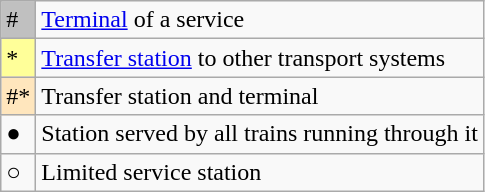<table class="wikitable">
<tr>
<td style="background-color:#C0C0C0">#</td>
<td><a href='#'>Terminal</a> of a service</td>
</tr>
<tr>
<td style="background-color:#FFFF99">*</td>
<td><a href='#'>Transfer station</a> to other transport systems</td>
</tr>
<tr>
<td style="background-color:#FFE6BD">#*</td>
<td>Transfer station and terminal</td>
</tr>
<tr>
<td>●</td>
<td>Station served by all trains running through it</td>
</tr>
<tr>
<td>○</td>
<td>Limited service station</td>
</tr>
</table>
